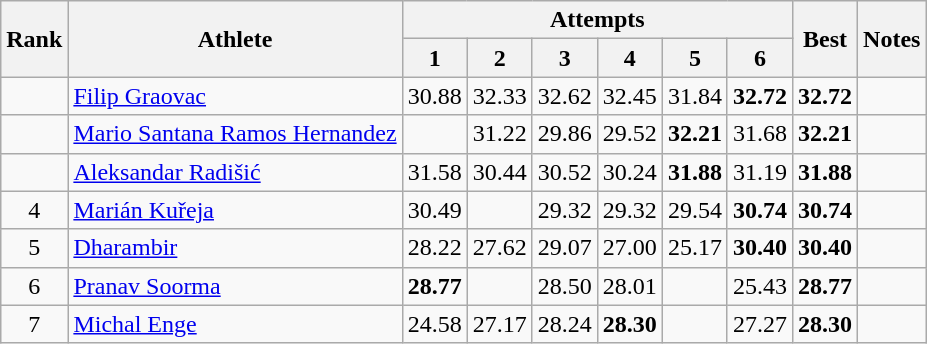<table class="wikitable sortable" style="text-align:center">
<tr>
<th rowspan="2">Rank</th>
<th rowspan="2">Athlete</th>
<th colspan="6">Attempts</th>
<th rowspan="2">Best</th>
<th rowspan="2">Notes</th>
</tr>
<tr>
<th>1</th>
<th>2</th>
<th>3</th>
<th>4</th>
<th>5</th>
<th>6</th>
</tr>
<tr>
<td></td>
<td style="text-align:left"><a href='#'>Filip Graovac</a><br></td>
<td>30.88</td>
<td>32.33</td>
<td>32.62</td>
<td>32.45</td>
<td>31.84</td>
<td><strong>32.72</strong></td>
<td><strong>32.72</strong></td>
<td></td>
</tr>
<tr>
<td></td>
<td style="text-align:left"><a href='#'>Mario Santana Ramos Hernandez</a><br></td>
<td></td>
<td>31.22</td>
<td>29.86</td>
<td>29.52</td>
<td><strong>32.21</strong></td>
<td>31.68</td>
<td><strong>32.21</strong></td>
<td></td>
</tr>
<tr>
<td></td>
<td style="text-align:left"><a href='#'>Aleksandar Radišić</a><br></td>
<td>31.58</td>
<td>30.44</td>
<td>30.52</td>
<td>30.24</td>
<td><strong>31.88</strong></td>
<td>31.19</td>
<td><strong>31.88</strong></td>
<td></td>
</tr>
<tr>
<td>4</td>
<td style="text-align:left"><a href='#'>Marián Kuřeja</a><br></td>
<td>30.49</td>
<td></td>
<td>29.32</td>
<td>29.32</td>
<td>29.54</td>
<td><strong>30.74</strong></td>
<td><strong>30.74</strong></td>
<td></td>
</tr>
<tr>
<td>5</td>
<td style="text-align:left"><a href='#'>Dharambir</a><br></td>
<td>28.22</td>
<td>27.62</td>
<td>29.07</td>
<td>27.00</td>
<td>25.17</td>
<td><strong>30.40</strong></td>
<td><strong>30.40</strong></td>
<td></td>
</tr>
<tr>
<td>6</td>
<td style="text-align:left"><a href='#'>Pranav Soorma</a><br></td>
<td><strong>28.77</strong></td>
<td></td>
<td>28.50</td>
<td>28.01</td>
<td></td>
<td>25.43</td>
<td><strong>28.77</strong></td>
<td></td>
</tr>
<tr>
<td>7</td>
<td style="text-align:left"><a href='#'>Michal Enge</a><br></td>
<td>24.58</td>
<td>27.17</td>
<td>28.24</td>
<td><strong>28.30</strong></td>
<td></td>
<td>27.27</td>
<td><strong>28.30</strong></td>
<td></td>
</tr>
</table>
